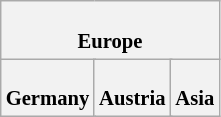<table class="wikitable plainrowheaders" style="background:#fff; font-size:86%; line-height:16px; border:grey solid 1px; border-collapse:collapse;">
<tr>
<th colspan="6"><br>Europe
</th>
</tr>
<tr>
<th colspan=2><br>Germany
</th>
<th colspan=2><br>Austria
</th>
<th colspan=2><br>Asia
</th>
</tr>
</table>
